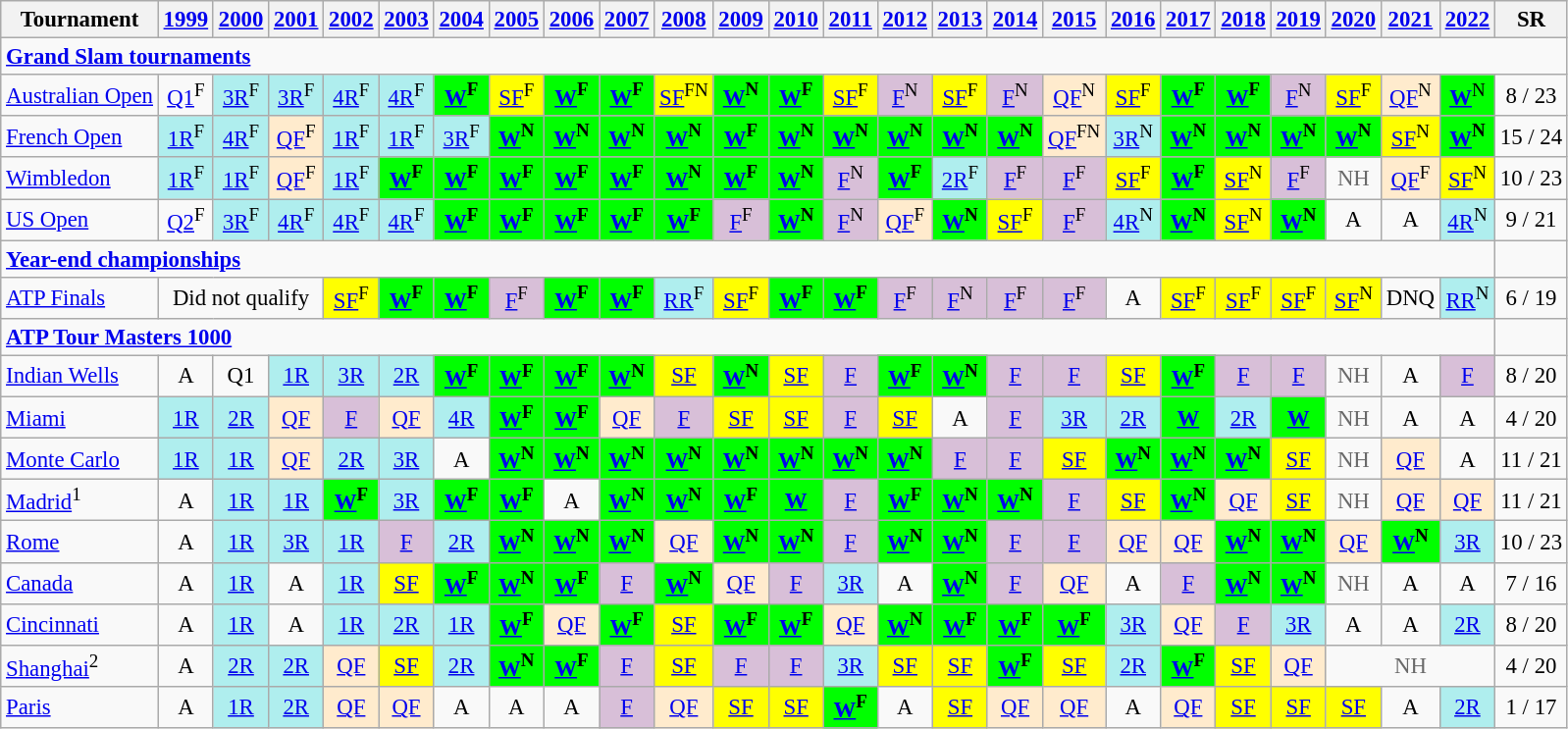<table class=wikitable style=text-align:center;font-size:95%>
<tr>
<th>Tournament</th>
<th><a href='#'>1999</a></th>
<th><a href='#'>2000</a></th>
<th><a href='#'>2001</a></th>
<th><a href='#'>2002</a></th>
<th><a href='#'>2003</a></th>
<th><a href='#'>2004</a></th>
<th><a href='#'>2005</a></th>
<th><a href='#'>2006</a></th>
<th><a href='#'>2007</a></th>
<th><a href='#'>2008</a></th>
<th><a href='#'>2009</a></th>
<th><a href='#'>2010</a></th>
<th><a href='#'>2011</a></th>
<th><a href='#'>2012</a></th>
<th><a href='#'>2013</a></th>
<th><a href='#'>2014</a></th>
<th><a href='#'>2015</a></th>
<th><a href='#'>2016</a></th>
<th><a href='#'>2017</a></th>
<th><a href='#'>2018</a></th>
<th><a href='#'>2019</a></th>
<th><a href='#'>2020</a></th>
<th><a href='#'>2021</a></th>
<th><a href='#'>2022</a></th>
<th>SR</th>
</tr>
<tr>
<td colspan=26 style="text-align:left;"><a href='#'><strong>Grand Slam tournaments</strong></a></td>
</tr>
<tr>
<td align=left><a href='#'>Australian Open</a></td>
<td><a href='#'>Q1</a><sup>F</sup></td>
<td bgcolor=#afeeee><a href='#'>3R</a><sup>F</sup></td>
<td bgcolor=#afeeee><a href='#'>3R</a><sup>F</sup></td>
<td bgcolor=#afeeee><a href='#'>4R</a><sup>F</sup></td>
<td bgcolor=#afeeee><a href='#'>4R</a><sup>F</sup></td>
<td bgcolor=lime><a href='#'><strong>W</strong></a><strong><sup>F</sup></strong></td>
<td bgcolor=yellow><a href='#'>SF</a><sup>F</sup></td>
<td bgcolor=lime><a href='#'><strong>W</strong></a><strong><sup>F</sup></strong></td>
<td bgcolor=lime><a href='#'><strong>W</strong></a><strong><sup>F</sup></strong></td>
<td bgcolor=yellow><a href='#'>SF</a><sup>FN</sup></td>
<td bgcolor=lime><a href='#'><strong>W</strong></a><strong><sup>N</sup></strong></td>
<td bgcolor=lime><a href='#'><strong>W</strong></a><strong><sup>F</sup></strong></td>
<td bgcolor=yellow><a href='#'>SF</a><sup>F</sup></td>
<td bgcolor=thistle><a href='#'>F</a><sup>N</sup></td>
<td bgcolor=yellow><a href='#'>SF</a><sup>F</sup></td>
<td bgcolor=thistle><a href='#'>F</a><sup>N</sup></td>
<td bgcolor=#ffebcd><a href='#'>QF</a><sup>N</sup></td>
<td bgcolor=yellow><a href='#'>SF</a><sup>F</sup></td>
<td bgcolor=lime><a href='#'><strong>W</strong></a><strong><sup>F</sup></strong></td>
<td bgcolor=lime><a href='#'><strong>W</strong></a><strong><sup>F</sup></strong></td>
<td bgcolor=thistle><a href='#'>F</a><sup>N</sup></td>
<td bgcolor=yellow><a href='#'>SF</a><sup>F</sup></td>
<td bgcolor=#ffebcd><a href='#'>QF</a><sup>N</sup></td>
<td bgcolor=lime><a href='#'><strong>W</strong></a><sup>N</sup></td>
<td>8 / 23</td>
</tr>
<tr>
<td align=left><a href='#'>French Open</a></td>
<td bgcolor=#afeeee><a href='#'>1R</a><sup>F</sup></td>
<td bgcolor=#afeeee><a href='#'>4R</a><sup>F</sup></td>
<td bgcolor=#ffebcd><a href='#'>QF</a><sup>F</sup></td>
<td bgcolor=#afeeee><a href='#'>1R</a><sup>F</sup></td>
<td bgcolor=#afeeee><a href='#'>1R</a><sup>F</sup></td>
<td bgcolor=#afeeee><a href='#'>3R</a><sup>F</sup></td>
<td bgcolor=lime><a href='#'><strong>W</strong></a><strong><sup>N</sup></strong></td>
<td bgcolor=lime><a href='#'><strong>W</strong></a><strong><sup>N</sup></strong></td>
<td bgcolor=lime><a href='#'><strong>W</strong></a><strong><sup>N</sup></strong></td>
<td bgcolor=lime><a href='#'><strong>W</strong></a><strong><sup>N</sup></strong></td>
<td bgcolor=lime><a href='#'><strong>W</strong></a><strong><sup>F</sup></strong></td>
<td bgcolor=lime><a href='#'><strong>W</strong></a><strong><sup>N</sup></strong></td>
<td bgcolor=lime><a href='#'><strong>W</strong></a><strong><sup>N</sup></strong></td>
<td bgcolor=lime><a href='#'><strong>W</strong></a><strong><sup>N</sup></strong></td>
<td bgcolor=lime><a href='#'><strong>W</strong></a><strong><sup>N</sup></strong></td>
<td bgcolor=lime><a href='#'><strong>W</strong></a><strong><sup>N</sup></strong></td>
<td bgcolor=#ffebcd><a href='#'>QF</a><sup>FN</sup></td>
<td bgcolor=#afeeee><a href='#'>3R</a><sup>N</sup></td>
<td bgcolor=lime><a href='#'><strong>W</strong></a><strong><sup>N</sup></strong></td>
<td bgcolor=lime><a href='#'><strong>W</strong></a><strong><sup>N</sup></strong></td>
<td bgcolor=lime><a href='#'><strong>W</strong></a><strong><sup>N</sup></strong></td>
<td bgcolor=lime><a href='#'><strong>W</strong></a><strong><sup>N</sup></strong></td>
<td bgcolor=yellow><a href='#'>SF</a><sup>N</sup></td>
<td bgcolor=lime><a href='#'><strong>W</strong></a><strong><sup>N</sup></strong></td>
<td>15 / 24</td>
</tr>
<tr>
<td align=left><a href='#'>Wimbledon</a></td>
<td bgcolor=#afeeee><a href='#'>1R</a><sup>F</sup></td>
<td bgcolor=#afeeee><a href='#'>1R</a><sup>F</sup></td>
<td bgcolor=#ffebcd><a href='#'>QF</a><sup>F</sup></td>
<td bgcolor=#afeeee><a href='#'>1R</a><sup>F</sup></td>
<td bgcolor=lime><a href='#'><strong>W</strong></a><strong><sup>F</sup></strong></td>
<td bgcolor=lime><a href='#'><strong>W</strong></a><strong><sup>F</sup></strong></td>
<td bgcolor=lime><a href='#'><strong>W</strong></a><strong><sup>F</sup></strong></td>
<td bgcolor=lime><a href='#'><strong>W</strong></a><strong><sup>F</sup></strong></td>
<td bgcolor=lime><a href='#'><strong>W</strong></a><strong><sup>F</sup></strong></td>
<td bgcolor=lime><a href='#'><strong>W</strong></a><strong><sup>N</sup></strong></td>
<td bgcolor=lime><a href='#'><strong>W</strong></a><strong><sup>F</sup></strong></td>
<td bgcolor=lime><a href='#'><strong>W</strong></a><strong><sup>N</sup></strong></td>
<td bgcolor=thistle><a href='#'>F</a><sup>N</sup></td>
<td bgcolor=lime><a href='#'><strong>W</strong></a><strong><sup>F</sup></strong></td>
<td bgcolor=#afeeee><a href='#'>2R</a><sup>F</sup></td>
<td bgcolor=thistle><a href='#'>F</a><sup>F</sup></td>
<td bgcolor=thistle><a href='#'>F</a><sup>F</sup></td>
<td bgcolor=yellow><a href='#'>SF</a><sup>F</sup></td>
<td bgcolor=lime><a href='#'><strong>W</strong></a><strong><sup>F</sup></strong></td>
<td bgcolor=yellow><a href='#'>SF</a><sup>N</sup></td>
<td bgcolor=thistle><a href='#'>F</a><sup>F</sup></td>
<td style="color:#696969;">NH</td>
<td bgcolor=#ffebcd><a href='#'>QF</a><sup>F</sup></td>
<td bgcolor=yellow><a href='#'>SF</a><sup>N</sup></td>
<td>10 / 23</td>
</tr>
<tr>
<td align=left><a href='#'>US Open</a></td>
<td><a href='#'>Q2</a><sup>F</sup></td>
<td bgcolor=#afeeee><a href='#'>3R</a><sup>F</sup></td>
<td bgcolor=#afeeee><a href='#'>4R</a><sup>F</sup></td>
<td bgcolor=#afeeee><a href='#'>4R</a><sup>F</sup></td>
<td bgcolor=#afeeee><a href='#'>4R</a><sup>F</sup></td>
<td bgcolor=lime><a href='#'><strong>W</strong></a><strong><sup>F</sup></strong></td>
<td bgcolor=lime><a href='#'><strong>W</strong></a><strong><sup>F</sup></strong></td>
<td bgcolor=lime><a href='#'><strong>W</strong></a><strong><sup>F</sup></strong></td>
<td bgcolor=lime><a href='#'><strong>W</strong></a><strong><sup>F</sup></strong></td>
<td bgcolor=lime><a href='#'><strong>W</strong></a><strong><sup>F</sup></strong></td>
<td bgcolor=thistle><a href='#'>F</a><sup>F</sup></td>
<td bgcolor=lime><a href='#'><strong>W</strong></a><strong><sup>N</sup></strong></td>
<td bgcolor=thistle><a href='#'>F</a><sup>N</sup></td>
<td bgcolor=#ffebcd><a href='#'>QF</a><sup>F</sup></td>
<td bgcolor=lime><a href='#'><strong>W</strong></a><strong><sup>N</sup></strong></td>
<td bgcolor=yellow><a href='#'>SF</a><sup>F</sup></td>
<td bgcolor=thistle><a href='#'>F</a><sup>F</sup></td>
<td bgcolor=#afeeee><a href='#'>4R</a><sup>N</sup></td>
<td bgcolor=lime><a href='#'><strong>W</strong></a><strong><sup>N</sup></strong></td>
<td bgcolor=yellow><a href='#'>SF</a><sup>N</sup></td>
<td bgcolor=lime><a href='#'><strong>W</strong></a><strong><sup>N</sup></strong></td>
<td>A</td>
<td>A</td>
<td bgcolor=#afeeee><a href='#'>4R</a><sup>N</sup></td>
<td>9 / 21</td>
</tr>
<tr>
<td style="text-align:left;" colspan="25"><strong><a href='#'>Year-end championships</a></strong></td>
</tr>
<tr>
<td align=left><a href='#'>ATP Finals</a></td>
<td colspan=3>Did not qualify</td>
<td bgcolor=yellow><a href='#'>SF</a><sup>F</sup></td>
<td bgcolor=lime><a href='#'><strong>W</strong></a><strong><sup>F</sup></strong></td>
<td bgcolor=lime><a href='#'><strong>W</strong></a><strong><sup>F</sup></strong></td>
<td bgcolor=thistle><a href='#'>F</a><sup>F</sup></td>
<td bgcolor=lime><a href='#'><strong>W</strong></a><strong><sup>F</sup></strong></td>
<td bgcolor=lime><a href='#'><strong>W</strong></a><strong><sup>F</sup></strong></td>
<td bgcolor=#afeeee><a href='#'>RR</a><sup>F</sup></td>
<td bgcolor=yellow><a href='#'>SF</a><sup>F</sup></td>
<td bgcolor=lime><a href='#'><strong>W</strong></a><strong><sup>F</sup></strong></td>
<td bgcolor=lime><a href='#'><strong>W</strong></a><strong><sup>F</sup></strong></td>
<td bgcolor=thistle><a href='#'>F</a><sup>F</sup></td>
<td bgcolor=thistle><a href='#'>F</a><sup>N</sup></td>
<td bgcolor=thistle><a href='#'>F</a><sup>F</sup></td>
<td bgcolor=thistle><a href='#'>F</a><sup>F</sup></td>
<td>A</td>
<td bgcolor=yellow><a href='#'>SF</a><sup>F</sup></td>
<td bgcolor=yellow><a href='#'>SF</a><sup>F</sup></td>
<td bgcolor=yellow><a href='#'>SF</a><sup>F</sup></td>
<td bgcolor=yellow><a href='#'>SF</a><sup>N</sup></td>
<td>DNQ</td>
<td bgcolor=#afeeee><a href='#'>RR</a><sup>N</sup></td>
<td>6 / 19</td>
</tr>
<tr>
<td style="text-align:left;" colspan="25"><strong><a href='#'>ATP Tour Masters 1000</a></strong></td>
</tr>
<tr>
<td align=left><a href='#'>Indian Wells</a></td>
<td>A</td>
<td>Q1</td>
<td bgcolor=#afeeee><a href='#'>1R</a></td>
<td bgcolor=#afeeee><a href='#'>3R</a></td>
<td bgcolor=#afeeee><a href='#'>2R</a></td>
<td bgcolor=lime><a href='#'><strong>W</strong></a><strong><sup>F</sup></strong></td>
<td bgcolor=lime><a href='#'><strong>W</strong></a><strong><sup>F</sup></strong></td>
<td bgcolor=lime><a href='#'><strong>W</strong></a><strong><sup>F</sup></strong></td>
<td bgcolor=lime><a href='#'><strong>W</strong></a><strong><sup>N</sup></strong></td>
<td bgcolor=yellow><a href='#'>SF</a></td>
<td bgcolor=lime><a href='#'><strong>W</strong></a><strong><sup>N</sup></strong></td>
<td bgcolor=yellow><a href='#'>SF</a></td>
<td bgcolor=thistle><a href='#'>F</a></td>
<td bgcolor=lime><a href='#'><strong>W</strong></a><strong><sup>F</sup></strong></td>
<td bgcolor=lime><a href='#'><strong>W</strong></a><strong><sup>N</sup></strong></td>
<td bgcolor=thistle><a href='#'>F</a></td>
<td bgcolor=thistle><a href='#'>F</a></td>
<td bgcolor=yellow><a href='#'>SF</a></td>
<td bgcolor=lime><a href='#'><strong>W</strong></a><strong><sup>F</sup></strong></td>
<td bgcolor=thistle><a href='#'>F</a></td>
<td bgcolor=thistle><a href='#'>F</a></td>
<td style="color:#696969;">NH</td>
<td>A</td>
<td bgcolor=thistle><a href='#'>F</a></td>
<td>8 / 20</td>
</tr>
<tr>
<td align=left><a href='#'>Miami</a></td>
<td bgcolor=#afeeee><a href='#'>1R</a></td>
<td bgcolor=#afeeee><a href='#'>2R</a></td>
<td bgcolor=#ffebcd><a href='#'>QF</a></td>
<td bgcolor=thistle><a href='#'>F</a></td>
<td bgcolor=#ffebcd><a href='#'>QF</a></td>
<td bgcolor=#afeeee><a href='#'>4R</a></td>
<td bgcolor=lime><a href='#'><strong>W</strong></a><strong><sup>F</sup></strong></td>
<td bgcolor=lime><a href='#'><strong>W</strong></a><strong><sup>F</sup></strong></td>
<td bgcolor=#ffebcd><a href='#'>QF</a></td>
<td bgcolor=thistle><a href='#'>F</a></td>
<td bgcolor=yellow><a href='#'>SF</a></td>
<td bgcolor=yellow><a href='#'>SF</a></td>
<td bgcolor=thistle><a href='#'>F</a></td>
<td bgcolor=yellow><a href='#'>SF</a></td>
<td>A</td>
<td bgcolor=thistle><a href='#'>F</a></td>
<td bgcolor=#afeeee><a href='#'>3R</a></td>
<td bgcolor=#afeeee><a href='#'>2R</a></td>
<td bgcolor=lime><a href='#'><strong>W</strong></a></td>
<td bgcolor=#afeeee><a href='#'>2R</a></td>
<td bgcolor=lime><a href='#'><strong>W</strong></a></td>
<td style="color:#696969;">NH</td>
<td>A</td>
<td>A</td>
<td>4 / 20</td>
</tr>
<tr>
<td align=left><a href='#'>Monte Carlo</a></td>
<td bgcolor=#afeeee><a href='#'>1R</a></td>
<td bgcolor=#afeeee><a href='#'>1R</a></td>
<td bgcolor=#ffebcd><a href='#'>QF</a></td>
<td bgcolor=#afeeee><a href='#'>2R</a></td>
<td bgcolor=#afeeee><a href='#'>3R</a></td>
<td>A</td>
<td bgcolor=lime><a href='#'><strong>W</strong></a><strong><sup>N</sup></strong></td>
<td bgcolor=lime><a href='#'><strong>W</strong></a><strong><sup>N</sup></strong></td>
<td bgcolor=lime><a href='#'><strong>W</strong></a><strong><sup>N</sup></strong></td>
<td bgcolor=lime><a href='#'><strong>W</strong></a><strong><sup>N</sup></strong></td>
<td bgcolor=lime><a href='#'><strong>W</strong></a><strong><sup>N</sup></strong></td>
<td bgcolor=lime><a href='#'><strong>W</strong></a><strong><sup>N</sup></strong></td>
<td bgcolor=lime><a href='#'><strong>W</strong></a><strong><sup>N</sup></strong></td>
<td bgcolor=lime><a href='#'><strong>W</strong></a><strong><sup>N</sup></strong></td>
<td bgcolor=thistle><a href='#'>F</a></td>
<td bgcolor=thistle><a href='#'>F</a></td>
<td bgcolor=yellow><a href='#'>SF</a></td>
<td bgcolor=lime><a href='#'><strong>W</strong></a><strong><sup>N</sup></strong></td>
<td bgcolor=lime><a href='#'><strong>W</strong></a><strong><sup>N</sup></strong></td>
<td bgcolor=lime><a href='#'><strong>W</strong></a><strong><sup>N</sup></strong></td>
<td bgcolor=yellow><a href='#'>SF</a></td>
<td style="color:#696969;">NH</td>
<td bgcolor=ffebcd><a href='#'>QF</a></td>
<td>A</td>
<td>11 / 21</td>
</tr>
<tr>
<td align=left><a href='#'>Madrid</a><sup>1</sup></td>
<td>A</td>
<td bgcolor=#afeeee><a href='#'>1R</a></td>
<td bgcolor=#afeeee><a href='#'>1R</a></td>
<td bgcolor=lime><a href='#'><strong>W</strong></a><strong><sup>F</sup></strong></td>
<td bgcolor=#afeeee><a href='#'>3R</a></td>
<td bgcolor=lime><a href='#'><strong>W</strong></a><strong><sup>F</sup></strong></td>
<td bgcolor=lime><a href='#'><strong>W</strong></a><strong><sup>F</sup></strong></td>
<td>A</td>
<td bgcolor=lime><a href='#'><strong>W</strong></a><strong><sup>N</sup></strong></td>
<td bgcolor=lime><a href='#'><strong>W</strong></a><strong><sup>N</sup></strong></td>
<td bgcolor=lime><a href='#'><strong>W</strong></a><strong><sup>F</sup></strong></td>
<td bgcolor=lime><a href='#'><strong>W</strong></a></td>
<td bgcolor=thistle><a href='#'>F</a></td>
<td bgcolor=lime><a href='#'><strong>W</strong></a><strong><sup>F</sup></strong></td>
<td bgcolor=lime><a href='#'><strong>W</strong></a><strong><sup>N</sup></strong></td>
<td bgcolor=lime><a href='#'><strong>W</strong></a><strong><sup>N</sup></strong></td>
<td bgcolor=thistle><a href='#'>F</a></td>
<td bgcolor=yellow><a href='#'>SF</a></td>
<td bgcolor=lime><a href='#'><strong>W</strong></a><strong><sup>N</sup></strong></td>
<td bgcolor=blanchedalmond><a href='#'>QF</a></td>
<td bgcolor=yellow><a href='#'>SF</a></td>
<td style="color:#696969;">NH</td>
<td bgcolor=blanchedalmond><a href='#'>QF</a></td>
<td bgcolor=blanchedalmond><a href='#'>QF</a></td>
<td>11 / 21</td>
</tr>
<tr>
<td align=left><a href='#'>Rome</a></td>
<td>A</td>
<td bgcolor=#afeeee><a href='#'>1R</a></td>
<td bgcolor=#afeeee><a href='#'>3R</a></td>
<td bgcolor=#afeeee><a href='#'>1R</a></td>
<td bgcolor=thistle><a href='#'>F</a></td>
<td bgcolor=#afeeee><a href='#'>2R</a></td>
<td bgcolor=lime><a href='#'><strong>W</strong></a><strong><sup>N</sup></strong></td>
<td bgcolor=lime><a href='#'><strong>W</strong></a><strong><sup>N</sup></strong></td>
<td bgcolor=lime><a href='#'><strong>W</strong></a><strong><sup>N</sup></strong></td>
<td bgcolor=#ffebcd><a href='#'>QF</a></td>
<td bgcolor=lime><a href='#'><strong>W</strong></a><strong><sup>N</sup></strong></td>
<td bgcolor=lime><a href='#'><strong>W</strong></a><strong><sup>N</sup></strong></td>
<td bgcolor=thistle><a href='#'>F</a></td>
<td bgcolor=lime><a href='#'><strong>W</strong></a><strong><sup>N</sup></strong></td>
<td bgcolor=lime><a href='#'><strong>W</strong></a><strong><sup>N</sup></strong></td>
<td bgcolor=thistle><a href='#'>F</a></td>
<td bgcolor=thistle><a href='#'>F</a></td>
<td bgcolor=blanchedalmond><a href='#'>QF</a></td>
<td bgcolor=blanchedalmond><a href='#'>QF</a></td>
<td bgcolor=lime><a href='#'><strong>W</strong></a><strong><sup>N</sup></strong></td>
<td bgcolor=lime><a href='#'><strong>W</strong></a><strong><sup>N</sup></strong></td>
<td bgcolor=blanchedalmond><a href='#'>QF</a></td>
<td bgcolor=lime><a href='#'><strong>W</strong></a><strong><sup>N</sup></strong></td>
<td bgcolor=#afeeee><a href='#'>3R</a></td>
<td>10 / 23</td>
</tr>
<tr>
<td align=left><a href='#'>Canada</a></td>
<td>A</td>
<td bgcolor=#afeeee><a href='#'>1R</a></td>
<td>A</td>
<td bgcolor=#afeeee><a href='#'>1R</a></td>
<td bgcolor=yellow><a href='#'>SF</a></td>
<td bgcolor=lime><a href='#'><strong>W</strong></a><strong><sup>F</sup></strong></td>
<td bgcolor=lime><a href='#'><strong>W</strong></a><strong><sup>N</sup></strong></td>
<td bgcolor=lime><a href='#'><strong>W</strong></a><strong><sup>F</sup></strong></td>
<td bgcolor=thistle><a href='#'>F</a></td>
<td bgcolor=lime><a href='#'><strong>W</strong></a><strong><sup>N</sup></strong></td>
<td bgcolor=#ffebcd><a href='#'>QF</a></td>
<td bgcolor=thistle><a href='#'>F</a></td>
<td bgcolor=#afeeee><a href='#'>3R</a></td>
<td>A</td>
<td bgcolor=lime><a href='#'><strong>W</strong></a><strong><sup>N</sup></strong></td>
<td bgcolor=thistle><a href='#'>F</a></td>
<td bgcolor=#ffebcd><a href='#'>QF</a></td>
<td>A</td>
<td bgcolor=thistle><a href='#'>F</a></td>
<td bgcolor=lime><a href='#'><strong>W</strong></a><strong><sup>N</sup></strong></td>
<td bgcolor=lime><a href='#'><strong>W</strong></a><strong><sup>N</sup></strong></td>
<td style="color:#696969;">NH</td>
<td>A</td>
<td>A</td>
<td>7 / 16</td>
</tr>
<tr>
<td align=left><a href='#'>Cincinnati</a></td>
<td>A</td>
<td bgcolor=#afeeee><a href='#'>1R</a></td>
<td>A</td>
<td bgcolor=#afeeee><a href='#'>1R</a></td>
<td bgcolor=#afeeee><a href='#'>2R</a></td>
<td bgcolor=#afeeee><a href='#'>1R</a></td>
<td bgcolor=lime><a href='#'><strong>W</strong></a><strong><sup>F</sup></strong></td>
<td bgcolor=#ffebcd><a href='#'>QF</a></td>
<td bgcolor=lime><a href='#'><strong>W</strong></a><strong><sup>F</sup></strong></td>
<td bgcolor=yellow><a href='#'>SF</a></td>
<td bgcolor=lime><a href='#'><strong>W</strong></a><strong><sup>F</sup></strong></td>
<td bgcolor=lime><a href='#'><strong>W</strong></a><strong><sup>F</sup></strong></td>
<td bgcolor=#ffebcd><a href='#'>QF</a></td>
<td bgcolor=lime><a href='#'><strong>W</strong></a><strong><sup>N</sup></strong></td>
<td bgcolor=lime><a href='#'><strong>W</strong></a><strong><sup>F</sup></strong></td>
<td bgcolor=lime><a href='#'><strong>W</strong></a><strong><sup>F</sup></strong></td>
<td bgcolor=lime><a href='#'><strong>W</strong></a><strong><sup>F</sup></strong></td>
<td bgcolor=#afeeee><a href='#'>3R</a></td>
<td bgcolor=#ffebcd><a href='#'>QF</a></td>
<td bgcolor=thistle><a href='#'>F</a></td>
<td bgcolor=#afeeee><a href='#'>3R</a></td>
<td>A</td>
<td>A</td>
<td bgcolor=#afeeee><a href='#'>2R</a></td>
<td>8 / 20</td>
</tr>
<tr>
<td align=left><a href='#'>Shanghai</a><sup>2</sup></td>
<td>A</td>
<td bgcolor=#afeeee><a href='#'>2R</a></td>
<td bgcolor=#afeeee><a href='#'>2R</a></td>
<td bgcolor=#ffebcd><a href='#'>QF</a></td>
<td bgcolor=yellow><a href='#'>SF</a></td>
<td bgcolor=#afeeee><a href='#'>2R</a></td>
<td bgcolor=lime><a href='#'><strong>W</strong></a><strong><sup>N</sup></strong></td>
<td bgcolor=lime><a href='#'><strong>W</strong></a><strong><sup>F</sup></strong></td>
<td bgcolor=thistle><a href='#'>F</a></td>
<td bgcolor=yellow><a href='#'>SF</a></td>
<td bgcolor=thistle><a href='#'>F</a></td>
<td bgcolor=thistle><a href='#'>F</a></td>
<td bgcolor=#afeeee><a href='#'>3R</a></td>
<td bgcolor=yellow><a href='#'>SF</a></td>
<td bgcolor=yellow><a href='#'>SF</a></td>
<td bgcolor=lime><a href='#'><strong>W</strong></a><strong><sup>F</sup></strong></td>
<td bgcolor=yellow><a href='#'>SF</a></td>
<td bgcolor=#afeeee><a href='#'>2R</a></td>
<td bgcolor=lime><a href='#'><strong>W</strong></a><strong><sup>F</sup></strong></td>
<td bgcolor=yellow><a href='#'>SF</a></td>
<td bgcolor=#ffebcd><a href='#'>QF</a></td>
<td colspan=3 style="color:#696969;">NH</td>
<td>4 / 20</td>
</tr>
<tr>
<td align=left><a href='#'>Paris</a></td>
<td>A</td>
<td bgcolor=#afeeee><a href='#'>1R</a></td>
<td bgcolor=#afeeee><a href='#'>2R</a></td>
<td bgcolor=#ffebcd><a href='#'>QF</a></td>
<td bgcolor=#ffebcd><a href='#'>QF</a></td>
<td>A</td>
<td>A</td>
<td>A</td>
<td bgcolor=thistle><a href='#'>F</a></td>
<td bgcolor=#ffebcd><a href='#'>QF</a></td>
<td bgcolor=yellow><a href='#'>SF</a></td>
<td bgcolor=yellow><a href='#'>SF</a></td>
<td bgcolor=lime><a href='#'><strong>W</strong></a><strong><sup>F</sup></strong></td>
<td>A</td>
<td bgcolor=yellow><a href='#'>SF</a></td>
<td bgcolor=#ffebcd><a href='#'>QF</a></td>
<td bgcolor=#ffebcd><a href='#'>QF</a></td>
<td>A</td>
<td bgcolor=#ffebcd><a href='#'>QF</a></td>
<td bgcolor=yellow><a href='#'>SF</a></td>
<td bgcolor=yellow><a href='#'>SF</a></td>
<td bgcolor=yellow><a href='#'>SF</a></td>
<td>A</td>
<td bgcolor=#afeeee><a href='#'>2R</a></td>
<td>1 / 17</td>
</tr>
</table>
